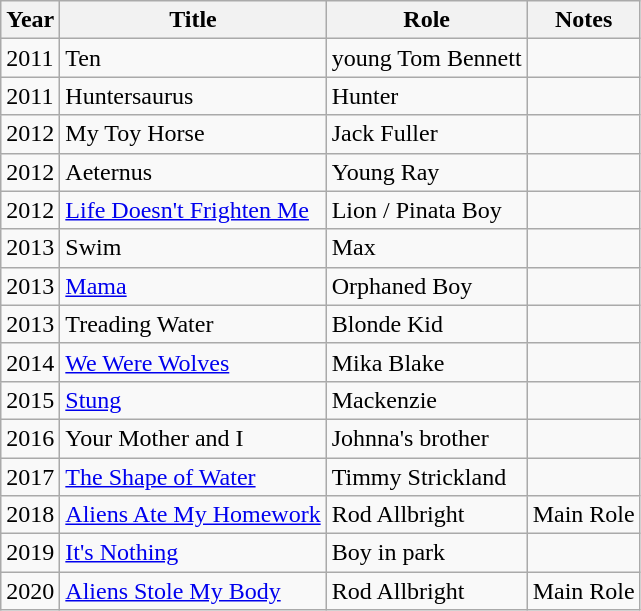<table class="wikitable sortable">
<tr>
<th>Year</th>
<th>Title</th>
<th>Role</th>
<th>Notes</th>
</tr>
<tr>
<td>2011</td>
<td>Ten</td>
<td>young Tom Bennett</td>
<td></td>
</tr>
<tr>
<td>2011</td>
<td>Huntersaurus</td>
<td>Hunter</td>
<td></td>
</tr>
<tr>
<td>2012</td>
<td>My Toy Horse</td>
<td>Jack Fuller</td>
<td></td>
</tr>
<tr>
<td>2012</td>
<td>Aeternus</td>
<td>Young Ray</td>
<td></td>
</tr>
<tr>
<td>2012</td>
<td><a href='#'>Life Doesn't Frighten Me</a></td>
<td>Lion / Pinata Boy</td>
<td></td>
</tr>
<tr>
<td>2013</td>
<td>Swim</td>
<td>Max</td>
<td></td>
</tr>
<tr>
<td>2013</td>
<td><a href='#'>Mama</a></td>
<td>Orphaned Boy</td>
<td></td>
</tr>
<tr>
<td>2013</td>
<td>Treading Water</td>
<td>Blonde Kid</td>
<td></td>
</tr>
<tr>
<td>2014</td>
<td><a href='#'>We Were Wolves</a></td>
<td>Mika Blake</td>
<td></td>
</tr>
<tr>
<td>2015</td>
<td><a href='#'>Stung</a></td>
<td>Mackenzie</td>
<td></td>
</tr>
<tr>
<td>2016</td>
<td>Your Mother and I</td>
<td>Johnna's brother</td>
<td></td>
</tr>
<tr>
<td>2017</td>
<td><a href='#'>The Shape of Water</a></td>
<td>Timmy Strickland</td>
<td></td>
</tr>
<tr>
<td>2018</td>
<td><a href='#'>Aliens Ate My Homework</a></td>
<td>Rod Allbright</td>
<td>Main Role</td>
</tr>
<tr>
<td>2019</td>
<td><a href='#'>It's Nothing</a></td>
<td>Boy in park</td>
<td></td>
</tr>
<tr>
<td>2020</td>
<td><a href='#'>Aliens Stole My Body</a></td>
<td>Rod Allbright</td>
<td>Main Role</td>
</tr>
</table>
